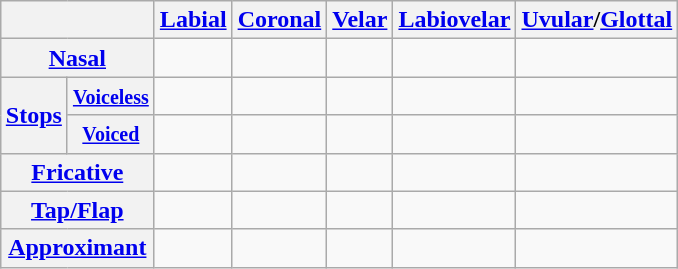<table class="wikitable" style="text-align:center; margin:1em auto 1em auto">
<tr>
<th colspan="2"></th>
<th><a href='#'>Labial</a></th>
<th><a href='#'>Coronal</a></th>
<th><a href='#'>Velar</a></th>
<th><a href='#'>Labiovelar</a></th>
<th><a href='#'>Uvular</a>/<a href='#'>Glottal</a></th>
</tr>
<tr>
<th colspan="2"><a href='#'>Nasal</a></th>
<td> </td>
<td> </td>
<td> </td>
<td></td>
<td></td>
</tr>
<tr>
<th rowspan="2"><a href='#'>Stops</a></th>
<th><small><a href='#'>Voiceless</a></small></th>
<td> </td>
<td> </td>
<td> </td>
<td> </td>
<td></td>
</tr>
<tr>
<th><small><a href='#'>Voiced</a></small></th>
<td> </td>
<td> </td>
<td> </td>
<td></td>
<td> </td>
</tr>
<tr>
<th colspan="2"><a href='#'>Fricative</a></th>
<td> </td>
<td> </td>
<td></td>
<td></td>
<td> </td>
</tr>
<tr>
<th colspan="2"><a href='#'>Tap/Flap</a></th>
<td></td>
<td> </td>
<td></td>
<td></td>
<td></td>
</tr>
<tr>
<th colspan="2"><a href='#'>Approximant</a></th>
<td></td>
<td> </td>
<td></td>
<td> </td>
<td></td>
</tr>
</table>
